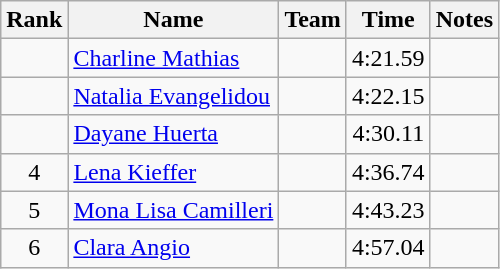<table class="wikitable sortable" style="text-align:center">
<tr>
<th>Rank</th>
<th>Name</th>
<th>Team</th>
<th>Time</th>
<th>Notes</th>
</tr>
<tr>
<td></td>
<td align="left"><a href='#'>Charline Mathias</a></td>
<td align=left></td>
<td>4:21.59</td>
<td></td>
</tr>
<tr>
<td></td>
<td align="left"><a href='#'>Natalia Evangelidou</a></td>
<td align=left></td>
<td>4:22.15</td>
<td></td>
</tr>
<tr>
<td></td>
<td align="left"><a href='#'>Dayane Huerta</a></td>
<td align=left></td>
<td>4:30.11</td>
<td></td>
</tr>
<tr>
<td>4</td>
<td align="left"><a href='#'>Lena Kieffer</a></td>
<td align=left></td>
<td>4:36.74</td>
<td></td>
</tr>
<tr>
<td>5</td>
<td align="left"><a href='#'>Mona Lisa Camilleri</a></td>
<td align=left></td>
<td>4:43.23</td>
<td></td>
</tr>
<tr>
<td>6</td>
<td align="left"><a href='#'>Clara Angio</a></td>
<td align=left></td>
<td>4:57.04</td>
<td></td>
</tr>
</table>
